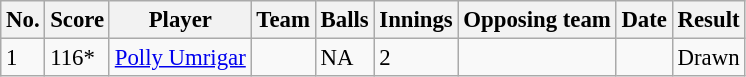<table class="wikitable sortable" style="font-size:95%">
<tr>
<th>No.</th>
<th>Score</th>
<th>Player</th>
<th>Team</th>
<th>Balls</th>
<th>Innings</th>
<th>Opposing team</th>
<th>Date</th>
<th>Result</th>
</tr>
<tr>
<td>1</td>
<td>116*</td>
<td><a href='#'>Polly Umrigar</a></td>
<td></td>
<td> NA</td>
<td>2</td>
<td></td>
<td></td>
<td>Drawn</td>
</tr>
</table>
